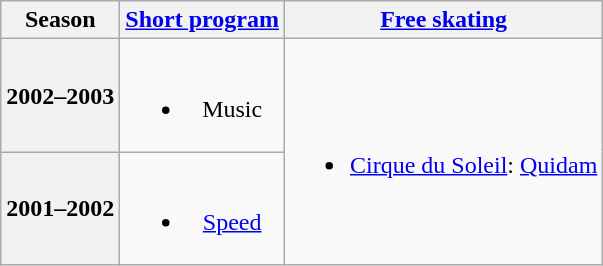<table class="wikitable" style="text-align:center">
<tr>
<th>Season</th>
<th><a href='#'>Short program</a></th>
<th><a href='#'>Free skating</a></th>
</tr>
<tr>
<th>2002–2003 <br></th>
<td><br><ul><li>Music <br></li></ul></td>
<td rowspan=2><br><ul><li><a href='#'>Cirque du Soleil</a>: <a href='#'>Quidam</a> <br></li></ul></td>
</tr>
<tr>
<th>2001–2002 <br></th>
<td><br><ul><li><a href='#'>Speed</a> <br></li></ul></td>
</tr>
</table>
